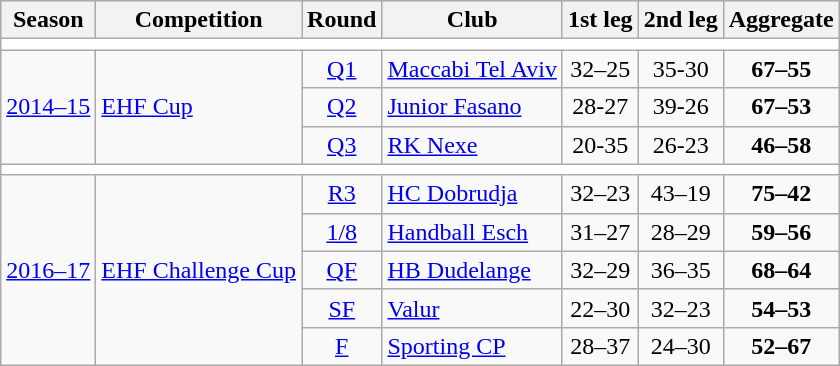<table class="wikitable">
<tr>
<th>Season</th>
<th>Competition</th>
<th>Round</th>
<th>Club</th>
<th>1st leg</th>
<th>2nd leg</th>
<th>Aggregate</th>
</tr>
<tr>
<td colspan="7" bgcolor=white></td>
</tr>
<tr>
<td rowspan="3"><a href='#'>2014–15</a></td>
<td rowspan="3"><a href='#'>EHF Cup</a></td>
<td style="text-align:center;"><a href='#'>Q1</a></td>
<td> <a href='#'>Maccabi Tel Aviv</a></td>
<td style="text-align:center;">32–25</td>
<td style="text-align:center;">35-30</td>
<td style="text-align:center;"><strong>67–55</strong></td>
</tr>
<tr>
<td style="text-align:center;"><a href='#'>Q2</a></td>
<td> <a href='#'>Junior Fasano</a></td>
<td style="text-align:center;">28-27</td>
<td style="text-align:center;">39-26</td>
<td style="text-align:center;"><strong>67–53</strong></td>
</tr>
<tr>
<td style="text-align:center;"><a href='#'>Q3</a></td>
<td> <a href='#'>RK Nexe</a></td>
<td style="text-align:center;">20-35</td>
<td style="text-align:center;">26-23</td>
<td style="text-align:center;"><strong>46–58</strong></td>
</tr>
<tr>
<td colspan="7" bgcolor=white></td>
</tr>
<tr>
<td rowspan="5"><a href='#'>2016–17</a></td>
<td rowspan="5"><a href='#'>EHF Challenge Cup</a></td>
<td style="text-align:center;"><a href='#'>R3</a></td>
<td> <a href='#'>HC Dobrudja</a></td>
<td style="text-align:center;">32–23</td>
<td style="text-align:center;">43–19</td>
<td style="text-align:center;"><strong>75–42</strong></td>
</tr>
<tr>
<td style="text-align:center;"><a href='#'>1/8</a></td>
<td> <a href='#'>Handball Esch</a></td>
<td style="text-align:center;">31–27</td>
<td style="text-align:center;">28–29</td>
<td style="text-align:center;"><strong>59–56</strong></td>
</tr>
<tr>
<td style="text-align:center;"><a href='#'>QF</a></td>
<td> <a href='#'>HB Dudelange</a></td>
<td style="text-align:center;">32–29</td>
<td style="text-align:center;">36–35</td>
<td style="text-align:center;"><strong>68–64</strong></td>
</tr>
<tr>
<td style="text-align:center;"><a href='#'>SF</a></td>
<td> <a href='#'>Valur</a></td>
<td style="text-align:center;">22–30</td>
<td style="text-align:center;">32–23</td>
<td style="text-align:center;"><strong>54–53</strong></td>
</tr>
<tr>
<td style="text-align:center;"><a href='#'>F</a></td>
<td> <a href='#'>Sporting CP</a></td>
<td style="text-align:center;">28–37</td>
<td style="text-align:center;">24–30</td>
<td style="text-align:center;"><strong>52–67</strong></td>
</tr>
</table>
